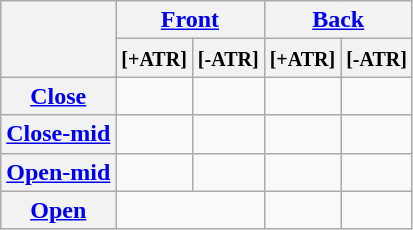<table class="wikitable" style="text-align: center;">
<tr>
<th rowspan=2></th>
<th colspan=2><a href='#'>Front</a></th>
<th colspan=2><a href='#'>Back</a></th>
</tr>
<tr>
<th><small>[+ATR]</small></th>
<th><small>[-ATR]</small></th>
<th><small>[+ATR]</small></th>
<th><small>[-ATR]</small></th>
</tr>
<tr>
<th><a href='#'>Close</a></th>
<td></td>
<td></td>
<td></td>
<td></td>
</tr>
<tr>
<th><a href='#'>Close-mid</a></th>
<td></td>
<td></td>
<td></td>
<td></td>
</tr>
<tr>
<th><a href='#'>Open-mid</a></th>
<td></td>
<td></td>
<td></td>
<td></td>
</tr>
<tr>
<th><a href='#'>Open</a></th>
<td colspan=2></td>
<td></td>
<td></td>
</tr>
</table>
